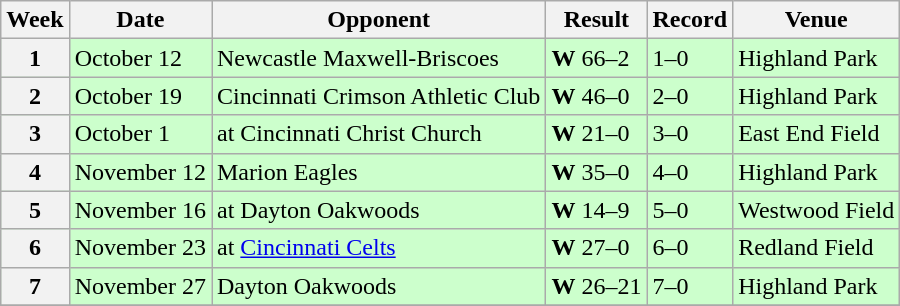<table class="wikitable">
<tr>
<th>Week</th>
<th>Date</th>
<th>Opponent</th>
<th>Result</th>
<th>Record</th>
<th>Venue</th>
</tr>
<tr style="background: #cfc;">
<th>1</th>
<td>October 12</td>
<td>Newcastle Maxwell-Briscoes</td>
<td><strong>W</strong> 66–2</td>
<td>1–0</td>
<td>Highland Park</td>
</tr>
<tr style="background: #cfc;">
<th>2</th>
<td>October 19</td>
<td>Cincinnati Crimson Athletic Club</td>
<td><strong>W</strong> 46–0</td>
<td>2–0</td>
<td>Highland Park</td>
</tr>
<tr style="background: #cfc;">
<th>3</th>
<td>October 1</td>
<td>at Cincinnati Christ Church</td>
<td><strong>W</strong> 21–0</td>
<td>3–0</td>
<td>East End Field</td>
</tr>
<tr style="background: #cfc;">
<th>4</th>
<td>November 12</td>
<td>Marion Eagles</td>
<td><strong>W</strong> 35–0</td>
<td>4–0</td>
<td>Highland Park</td>
</tr>
<tr style="background: #cfc;">
<th>5</th>
<td>November 16</td>
<td>at Dayton Oakwoods</td>
<td><strong>W</strong> 14–9</td>
<td>5–0</td>
<td>Westwood Field</td>
</tr>
<tr style="background: #cfc;">
<th>6</th>
<td>November 23</td>
<td>at <a href='#'>Cincinnati Celts</a></td>
<td><strong>W</strong> 27–0</td>
<td>6–0</td>
<td>Redland Field</td>
</tr>
<tr style="background: #cfc;">
<th>7</th>
<td>November 27</td>
<td>Dayton Oakwoods</td>
<td><strong>W</strong> 26–21</td>
<td>7–0</td>
<td>Highland Park</td>
</tr>
<tr style="background: #fcfc;">
</tr>
</table>
